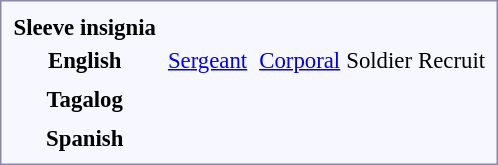<table style="border:1px solid #8888aa; background-color:#f7f8ff; padding:5px; font-size:95%; margin: 0px 12px 12px 0px;">
<tr style="text-align:center;">
<th>Sleeve insignia</th>
<td colspan=10 rowspan=2></td>
<td colspan=6></td>
<td colspan=10 rowspan=2></td>
<td colspan=2></td>
<td colspan=6></td>
<td colspan=1></td>
<td colspan=1></td>
</tr>
<tr style="text-align:center;">
<th>English</th>
<td colspan=6><a href='#'>Sergeant</a></td>
<td colspan=2><a href='#'>Corporal</a></td>
<td colspan=6>Soldier</td>
<td colspan=2>Recruit</td>
</tr>
<tr style="text-align:center;">
<td colspan=39></td>
</tr>
<tr style="text-align:center;">
<th>Tagalog</th>
<td colspan=10></td>
<td colspan=6></td>
<td colspan=10></td>
<td colspan=2></td>
<td colspan=6></td>
<td colspan=2></td>
</tr>
<tr style="text-align:center;">
<td colspan=39></td>
</tr>
<tr style="text-align:center;">
<th>Spanish</th>
<td colspan=10></td>
<td colspan=6></td>
<td colspan=10></td>
<td colspan=2></td>
<td colspan=6></td>
<td colspan=2></td>
</tr>
</table>
